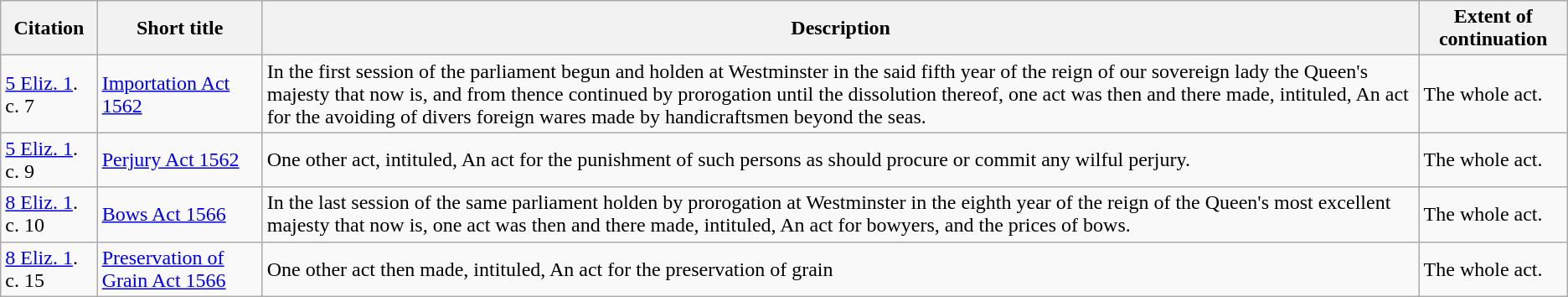<table class="wikitable">
<tr>
<th>Citation</th>
<th>Short title</th>
<th>Description</th>
<th>Extent of continuation</th>
</tr>
<tr>
<td><a href='#'>5 Eliz. 1</a>. c. 7</td>
<td><a href='#'>Importation Act 1562</a></td>
<td>In the first session of the parliament begun and holden at Westminster in the said fifth year of the reign of our sovereign lady the Queen's majesty that now is, and from thence continued by prorogation until the dissolution thereof, one act was then and there made, intituled, An act for the avoiding of divers foreign wares made by handicraftsmen beyond the seas.</td>
<td>The whole act.</td>
</tr>
<tr>
<td><a href='#'>5 Eliz. 1</a>. c. 9</td>
<td><a href='#'>Perjury Act 1562</a></td>
<td>One other act, intituled, An act for the punishment of such persons as should procure or commit any wilful perjury.</td>
<td>The whole act.</td>
</tr>
<tr>
<td><a href='#'>8 Eliz. 1</a>. c. 10</td>
<td><a href='#'>Bows Act 1566</a></td>
<td>In the last session of the same parliament holden by prorogation at Westminster in the eighth year of the reign of the Queen's most excellent majesty that now is, one act was then and there made, intituled, An act for bowyers, and the prices of bows.</td>
<td>The whole act.</td>
</tr>
<tr>
<td><a href='#'>8 Eliz. 1</a>. c. 15</td>
<td><a href='#'>Preservation of Grain Act 1566</a></td>
<td>One other act then made, intituled, An act for the preservation of grain</td>
<td>The whole act.</td>
</tr>
</table>
